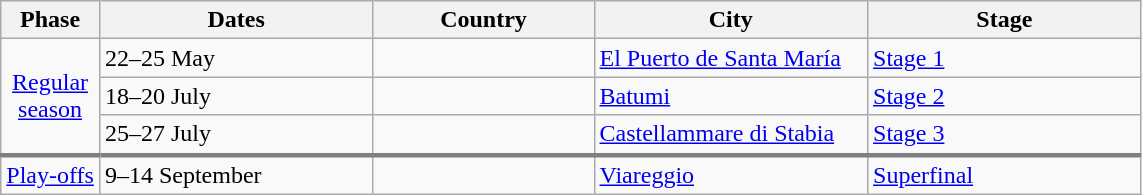<table class="wikitable">
<tr>
<th>Phase</th>
<th width="175">Dates</th>
<th width="140">Country</th>
<th width="175">City</th>
<th width="175">Stage</th>
</tr>
<tr>
<td rowspan=3 align=center><a href='#'>Regular<br>season</a></td>
<td>22–25 May</td>
<td></td>
<td><a href='#'>El Puerto de Santa María</a></td>
<td><a href='#'>Stage 1</a></td>
</tr>
<tr>
<td>18–20 July</td>
<td></td>
<td><a href='#'>Batumi</a></td>
<td><a href='#'>Stage 2</a></td>
</tr>
<tr style="border-bottom: 3px solid grey">
<td>25–27 July</td>
<td></td>
<td><a href='#'>Castellammare di Stabia</a></td>
<td><a href='#'>Stage 3</a></td>
</tr>
<tr>
<td style="border-top: 3px solid grey" align=center><a href='#'>Play-offs</a></td>
<td>9–14 September</td>
<td></td>
<td><a href='#'>Viareggio</a></td>
<td><a href='#'>Superfinal</a></td>
</tr>
</table>
